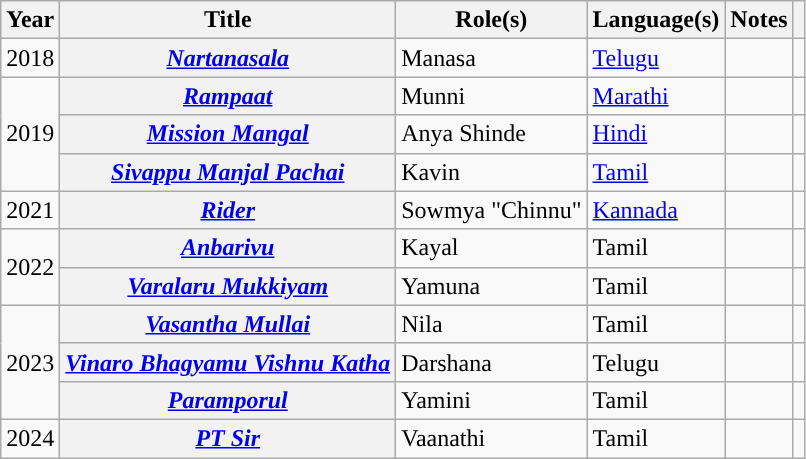<table class="wikitable plainrowheaders sortable">
<tr>
<th scope="col">Year</th>
<th scope="col">Title</th>
<th scope="col">Role(s)</th>
<th scope="col">Language(s)</th>
<th scope="col" class="unsortable">Notes</th>
<th scope="col" class="unsortable"></th>
</tr>
<tr>
<td>2018</td>
<th scope="row"><em><a href='#'>Nartanasala</a></em></th>
<td>Manasa</td>
<td><a href='#'>Telugu</a></td>
<td></td>
<td style="text-align:center;"></td>
</tr>
<tr>
<td rowspan="3">2019</td>
<th scope="row"><em><a href='#'>Rampaat</a></em></th>
<td>Munni</td>
<td><a href='#'>Marathi</a></td>
<td></td>
<td style="text-align:center;"></td>
</tr>
<tr>
<th scope="row"><em><a href='#'>Mission Mangal</a></em></th>
<td>Anya Shinde</td>
<td><a href='#'>Hindi</a></td>
<td></td>
<td style="text-align:center;"></td>
</tr>
<tr>
<th scope="row"><em><a href='#'>Sivappu Manjal Pachai</a></em></th>
<td>Kavin</td>
<td><a href='#'>Tamil</a></td>
<td></td>
<td style="text-align:center;"></td>
</tr>
<tr>
<td>2021</td>
<th scope="row"><em><a href='#'>Rider</a></em></th>
<td>Sowmya "Chinnu"</td>
<td><a href='#'>Kannada</a></td>
<td></td>
<td style="text-align:center;"></td>
</tr>
<tr>
<td rowspan="2">2022</td>
<th scope="row"><em><a href='#'>Anbarivu</a></em></th>
<td>Kayal</td>
<td>Tamil</td>
<td></td>
<td style="text-align:center;"></td>
</tr>
<tr>
<th scope="row"><em><a href='#'>Varalaru Mukkiyam</a></em></th>
<td>Yamuna</td>
<td>Tamil</td>
<td></td>
<td style="text-align:center;"></td>
</tr>
<tr>
<td rowspan="3">2023</td>
<th scope="row"><em><a href='#'>Vasantha Mullai</a></em></th>
<td>Nila</td>
<td>Tamil</td>
<td></td>
<td style="text-align:center;"></td>
</tr>
<tr>
<th scope="row"><em><a href='#'>Vinaro Bhagyamu Vishnu Katha</a></em></th>
<td>Darshana</td>
<td>Telugu</td>
<td></td>
<td style="text-align:center;"></td>
</tr>
<tr>
<th scope="row"><em><a href='#'>Paramporul</a></em></th>
<td>Yamini</td>
<td>Tamil</td>
<td></td>
<td style="text-align:center;"></td>
</tr>
<tr>
<td>2024</td>
<th scope="row"><em><a href='#'>PT Sir</a></em></th>
<td>Vaanathi</td>
<td>Tamil</td>
<td></td>
<td style="text-align:center;"></td>
</tr>
</table>
